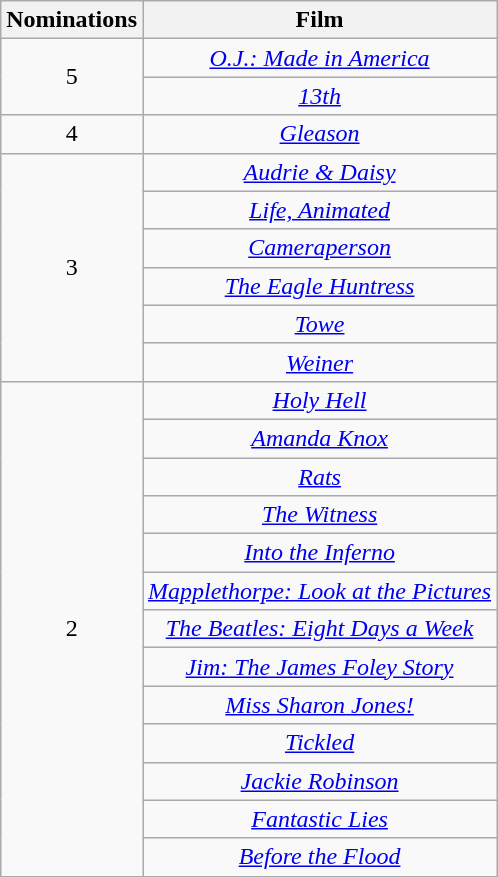<table class="wikitable" rowspan="2" style="text-align:center;" background: #f6e39c;>
<tr>
<th scope="col" style="width:55px;">Nominations</th>
<th scope="col" style="text-align:center;">Film</th>
</tr>
<tr>
<td rowspan=2 style="text-align:center">5</td>
<td><em><a href='#'>O.J.: Made in America</a></em></td>
</tr>
<tr>
<td><em><a href='#'>13th</a></em></td>
</tr>
<tr>
<td rowspan=1 style="text-align:center">4</td>
<td><em><a href='#'>Gleason</a></em></td>
</tr>
<tr>
<td rowspan=6 style="text-align:center">3</td>
<td><em><a href='#'>Audrie & Daisy</a></em></td>
</tr>
<tr>
<td><em><a href='#'>Life, Animated</a></em></td>
</tr>
<tr>
<td><em><a href='#'>Cameraperson</a></em></td>
</tr>
<tr>
<td><em><a href='#'>The Eagle Huntress</a></em></td>
</tr>
<tr>
<td><em><a href='#'>Towe</a></em></td>
</tr>
<tr>
<td><em><a href='#'>Weiner</a></em></td>
</tr>
<tr>
<td rowspan=13 style="text-align:center">2</td>
<td><em><a href='#'>Holy Hell</a></em></td>
</tr>
<tr>
<td><em><a href='#'>Amanda Knox</a></em></td>
</tr>
<tr>
<td><em><a href='#'>Rats</a></em></td>
</tr>
<tr>
<td><em><a href='#'>The Witness</a></em></td>
</tr>
<tr>
<td><em><a href='#'>Into the Inferno</a></em></td>
</tr>
<tr>
<td><em><a href='#'>Mapplethorpe: Look at the Pictures </a></em></td>
</tr>
<tr>
<td><em><a href='#'>The Beatles: Eight Days a Week</a></em></td>
</tr>
<tr>
<td><em><a href='#'>Jim: The James Foley Story</a></em></td>
</tr>
<tr>
<td><em><a href='#'>Miss Sharon Jones!</a></em></td>
</tr>
<tr>
<td><em><a href='#'>Tickled</a></em></td>
</tr>
<tr>
<td><em><a href='#'>Jackie Robinson</a></em></td>
</tr>
<tr>
<td><em><a href='#'>Fantastic Lies</a></em></td>
</tr>
<tr>
<td><em><a href='#'>Before the Flood</a></em></td>
</tr>
<tr>
</tr>
</table>
